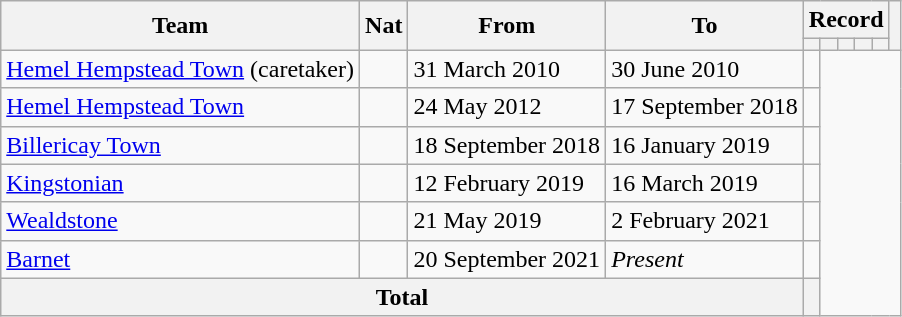<table class="wikitable" style="text-align: center;">
<tr>
<th rowspan="2">Team</th>
<th rowspan="2">Nat</th>
<th rowspan="2">From</th>
<th rowspan="2">To</th>
<th colspan="5">Record</th>
<th rowspan=2></th>
</tr>
<tr>
<th></th>
<th></th>
<th></th>
<th></th>
<th></th>
</tr>
<tr>
<td align=left><a href='#'>Hemel Hempstead Town</a> (caretaker)</td>
<td></td>
<td align=left>31 March 2010</td>
<td align=left>30 June 2010<br></td>
<td></td>
</tr>
<tr>
<td align=left><a href='#'>Hemel Hempstead Town</a></td>
<td></td>
<td align=left>24 May 2012</td>
<td align=left>17 September 2018<br></td>
<td></td>
</tr>
<tr>
<td align=left><a href='#'>Billericay Town</a></td>
<td></td>
<td align=left>18 September 2018</td>
<td align=left>16 January 2019<br></td>
<td></td>
</tr>
<tr>
<td align=left><a href='#'>Kingstonian</a></td>
<td></td>
<td align=left>12 February 2019</td>
<td align=left>16 March 2019<br></td>
<td></td>
</tr>
<tr>
<td align=left><a href='#'>Wealdstone</a></td>
<td></td>
<td align=left>21 May 2019</td>
<td align=left>2 February 2021<br></td>
<td></td>
</tr>
<tr>
<td align=left><a href='#'>Barnet</a></td>
<td></td>
<td align=left>20 September 2021</td>
<td align=left><em>Present</em><br></td>
<td></td>
</tr>
<tr>
<th colspan="4">Total<br></th>
<th></th>
</tr>
</table>
